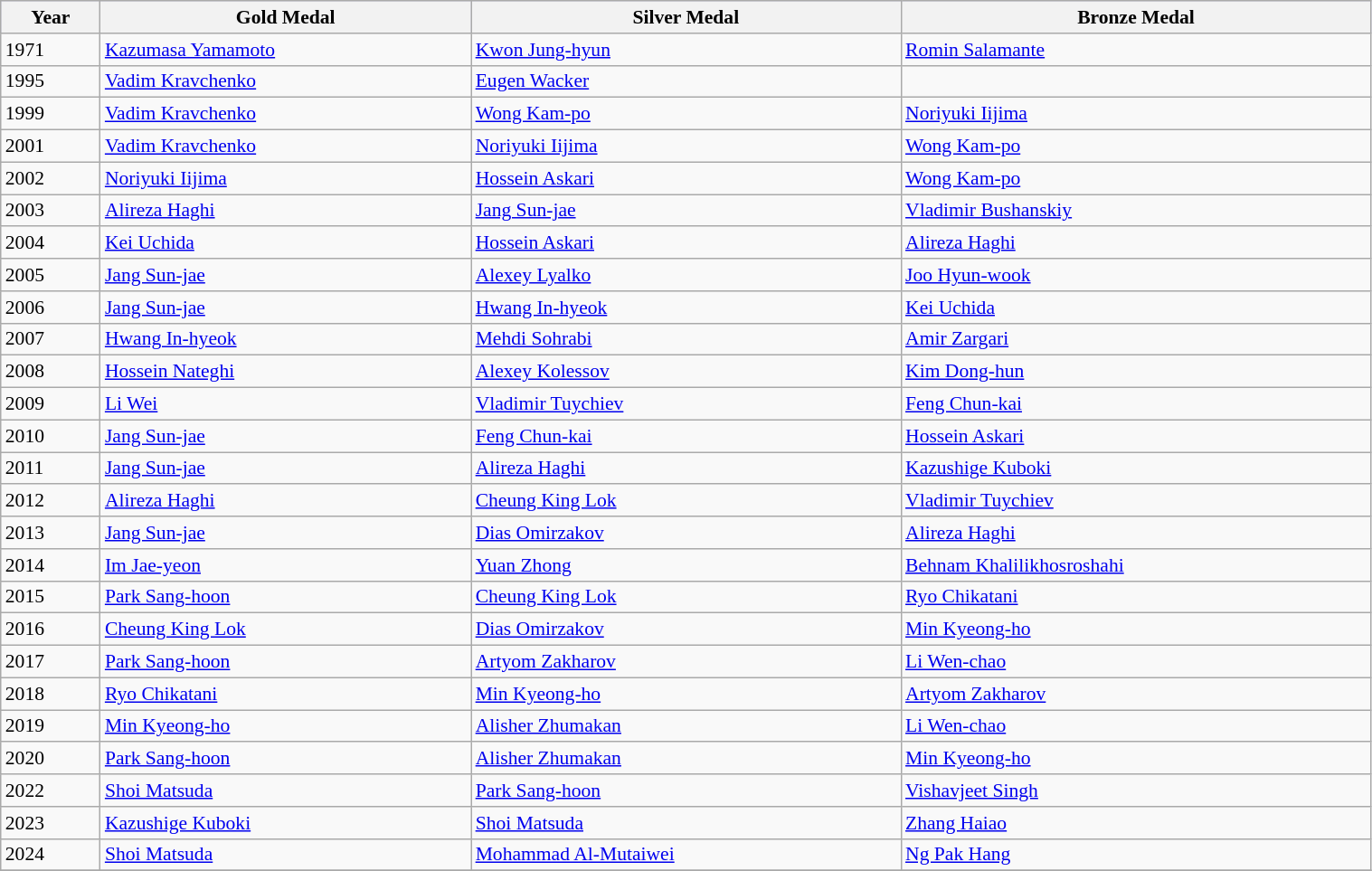<table class=wikitable style="font-size:90%" width="80%">
<tr style="background:#ccccff;">
<th>Year</th>
<th> <strong>Gold Medal</strong></th>
<th> <strong>Silver Medal</strong></th>
<th> <strong>Bronze Medal</strong></th>
</tr>
<tr>
<td>1971</td>
<td> <a href='#'>Kazumasa Yamamoto</a></td>
<td> <a href='#'>Kwon Jung-hyun</a></td>
<td> <a href='#'>Romin Salamante</a></td>
</tr>
<tr>
<td>1995</td>
<td> <a href='#'>Vadim Kravchenko</a></td>
<td> <a href='#'>Eugen Wacker</a></td>
<td></td>
</tr>
<tr>
<td>1999</td>
<td> <a href='#'>Vadim Kravchenko</a></td>
<td> <a href='#'>Wong Kam-po</a></td>
<td> <a href='#'>Noriyuki Iijima</a></td>
</tr>
<tr>
<td>2001</td>
<td> <a href='#'>Vadim Kravchenko</a></td>
<td> <a href='#'>Noriyuki Iijima</a></td>
<td> <a href='#'>Wong Kam-po</a></td>
</tr>
<tr>
<td>2002</td>
<td> <a href='#'>Noriyuki Iijima</a></td>
<td> <a href='#'>Hossein Askari</a></td>
<td> <a href='#'>Wong Kam-po</a></td>
</tr>
<tr>
<td>2003</td>
<td> <a href='#'>Alireza Haghi</a></td>
<td> <a href='#'>Jang Sun-jae</a></td>
<td> <a href='#'>Vladimir Bushanskiy</a></td>
</tr>
<tr>
<td>2004</td>
<td> <a href='#'>Kei Uchida</a></td>
<td> <a href='#'>Hossein Askari</a></td>
<td> <a href='#'>Alireza Haghi</a></td>
</tr>
<tr>
<td>2005</td>
<td> <a href='#'>Jang Sun-jae</a></td>
<td> <a href='#'>Alexey Lyalko</a></td>
<td> <a href='#'>Joo Hyun-wook</a></td>
</tr>
<tr>
<td>2006</td>
<td> <a href='#'>Jang Sun-jae</a></td>
<td> <a href='#'>Hwang In-hyeok</a></td>
<td> <a href='#'>Kei Uchida</a></td>
</tr>
<tr>
<td>2007</td>
<td> <a href='#'>Hwang In-hyeok</a></td>
<td> <a href='#'>Mehdi Sohrabi</a></td>
<td> <a href='#'>Amir Zargari</a></td>
</tr>
<tr>
<td>2008</td>
<td> <a href='#'>Hossein Nateghi</a></td>
<td> <a href='#'>Alexey Kolessov</a></td>
<td> <a href='#'>Kim Dong-hun</a></td>
</tr>
<tr>
<td>2009</td>
<td> <a href='#'>Li Wei</a></td>
<td> <a href='#'>Vladimir Tuychiev</a></td>
<td> <a href='#'>Feng Chun-kai</a></td>
</tr>
<tr>
<td>2010</td>
<td> <a href='#'>Jang Sun-jae</a></td>
<td> <a href='#'>Feng Chun-kai</a></td>
<td> <a href='#'>Hossein Askari</a></td>
</tr>
<tr>
<td>2011</td>
<td> <a href='#'>Jang Sun-jae</a></td>
<td> <a href='#'>Alireza Haghi</a></td>
<td> <a href='#'>Kazushige Kuboki</a></td>
</tr>
<tr>
<td>2012</td>
<td> <a href='#'>Alireza Haghi</a></td>
<td> <a href='#'>Cheung King Lok</a></td>
<td> <a href='#'>Vladimir Tuychiev</a></td>
</tr>
<tr>
<td>2013</td>
<td> <a href='#'>Jang Sun-jae</a></td>
<td> <a href='#'>Dias Omirzakov</a></td>
<td> <a href='#'>Alireza Haghi</a></td>
</tr>
<tr>
<td>2014</td>
<td> <a href='#'>Im Jae-yeon</a></td>
<td> <a href='#'>Yuan Zhong</a></td>
<td> <a href='#'>Behnam Khalilikhosroshahi</a></td>
</tr>
<tr>
<td>2015</td>
<td> <a href='#'>Park Sang-hoon</a></td>
<td> <a href='#'>Cheung King Lok</a></td>
<td> <a href='#'>Ryo Chikatani</a></td>
</tr>
<tr>
<td>2016</td>
<td> <a href='#'>Cheung King Lok</a></td>
<td> <a href='#'>Dias Omirzakov</a></td>
<td> <a href='#'>Min Kyeong-ho</a></td>
</tr>
<tr>
<td>2017</td>
<td> <a href='#'>Park Sang-hoon</a></td>
<td> <a href='#'>Artyom Zakharov</a></td>
<td> <a href='#'>Li Wen-chao</a></td>
</tr>
<tr>
<td>2018</td>
<td> <a href='#'>Ryo Chikatani</a></td>
<td> <a href='#'>Min Kyeong-ho</a></td>
<td> <a href='#'>Artyom Zakharov</a></td>
</tr>
<tr>
<td>2019</td>
<td> <a href='#'>Min Kyeong-ho</a></td>
<td> <a href='#'>Alisher Zhumakan</a></td>
<td> <a href='#'>Li Wen-chao</a></td>
</tr>
<tr>
<td>2020</td>
<td> <a href='#'>Park Sang-hoon</a></td>
<td> <a href='#'>Alisher Zhumakan</a></td>
<td> <a href='#'>Min Kyeong-ho</a></td>
</tr>
<tr>
<td>2022</td>
<td> <a href='#'>Shoi Matsuda</a></td>
<td> <a href='#'>Park Sang-hoon</a></td>
<td> <a href='#'>Vishavjeet Singh</a></td>
</tr>
<tr>
<td>2023</td>
<td> <a href='#'>Kazushige Kuboki</a></td>
<td> <a href='#'>Shoi Matsuda</a></td>
<td> <a href='#'>Zhang Haiao</a></td>
</tr>
<tr>
<td>2024</td>
<td> <a href='#'>Shoi Matsuda</a></td>
<td> <a href='#'>Mohammad Al-Mutaiwei</a></td>
<td> <a href='#'>Ng Pak Hang</a></td>
</tr>
<tr>
</tr>
</table>
